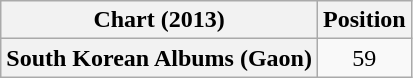<table class="wikitable plainrowheaders" style="text-align:center;">
<tr>
<th>Chart (2013)</th>
<th>Position</th>
</tr>
<tr>
<th scope="row">South Korean Albums (Gaon)</th>
<td>59</td>
</tr>
</table>
